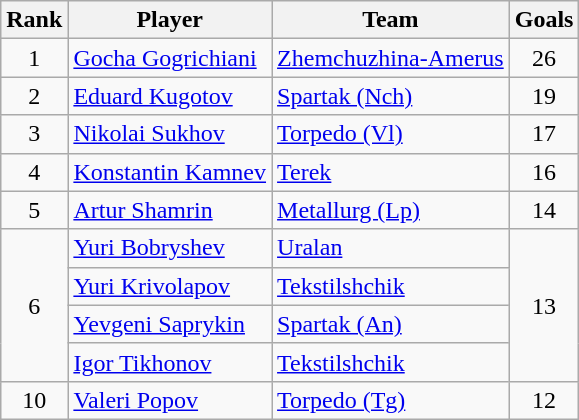<table class="wikitable">
<tr>
<th>Rank</th>
<th>Player</th>
<th>Team</th>
<th>Goals</th>
</tr>
<tr>
<td align=center>1</td>
<td> <a href='#'>Gocha Gogrichiani</a></td>
<td><a href='#'>Zhemchuzhina-Amerus</a></td>
<td align=center>26</td>
</tr>
<tr>
<td align=center>2</td>
<td> <a href='#'>Eduard Kugotov</a></td>
<td><a href='#'>Spartak (Nch)</a></td>
<td align=center>19</td>
</tr>
<tr>
<td align=center>3</td>
<td> <a href='#'>Nikolai Sukhov</a></td>
<td><a href='#'>Torpedo (Vl)</a></td>
<td align=center>17</td>
</tr>
<tr>
<td align=center>4</td>
<td> <a href='#'>Konstantin Kamnev</a></td>
<td><a href='#'>Terek</a></td>
<td align=center>16</td>
</tr>
<tr>
<td align=center>5</td>
<td> <a href='#'>Artur Shamrin</a></td>
<td><a href='#'>Metallurg (Lp)</a></td>
<td align=center>14</td>
</tr>
<tr>
<td rowspan=4 align=center>6</td>
<td> <a href='#'>Yuri Bobryshev</a></td>
<td><a href='#'>Uralan</a></td>
<td rowspan=4 align=center>13</td>
</tr>
<tr>
<td> <a href='#'>Yuri Krivolapov</a></td>
<td><a href='#'>Tekstilshchik</a></td>
</tr>
<tr>
<td> <a href='#'>Yevgeni Saprykin</a></td>
<td><a href='#'>Spartak (An)</a></td>
</tr>
<tr>
<td> <a href='#'>Igor Tikhonov</a></td>
<td><a href='#'>Tekstilshchik</a></td>
</tr>
<tr>
<td align=center>10</td>
<td> <a href='#'>Valeri Popov</a></td>
<td><a href='#'>Torpedo (Tg)</a></td>
<td align=center>12</td>
</tr>
</table>
